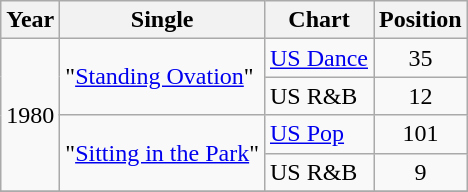<table class="wikitable">
<tr>
<th>Year</th>
<th>Single</th>
<th>Chart</th>
<th>Position</th>
</tr>
<tr>
<td rowspan="4">1980</td>
<td rowspan="2">"<a href='#'>Standing Ovation</a>"</td>
<td rowspan="1"><a href='#'>US Dance</a></td>
<td align="center">35</td>
</tr>
<tr>
<td rowspan="1">US R&B</td>
<td align="center">12</td>
</tr>
<tr>
<td rowspan="2">"<a href='#'>Sitting in the Park</a>"</td>
<td rowspan="1"><a href='#'>US Pop</a></td>
<td align="center">101</td>
</tr>
<tr>
<td rowspan="1">US R&B</td>
<td align="center">9</td>
</tr>
<tr>
</tr>
</table>
